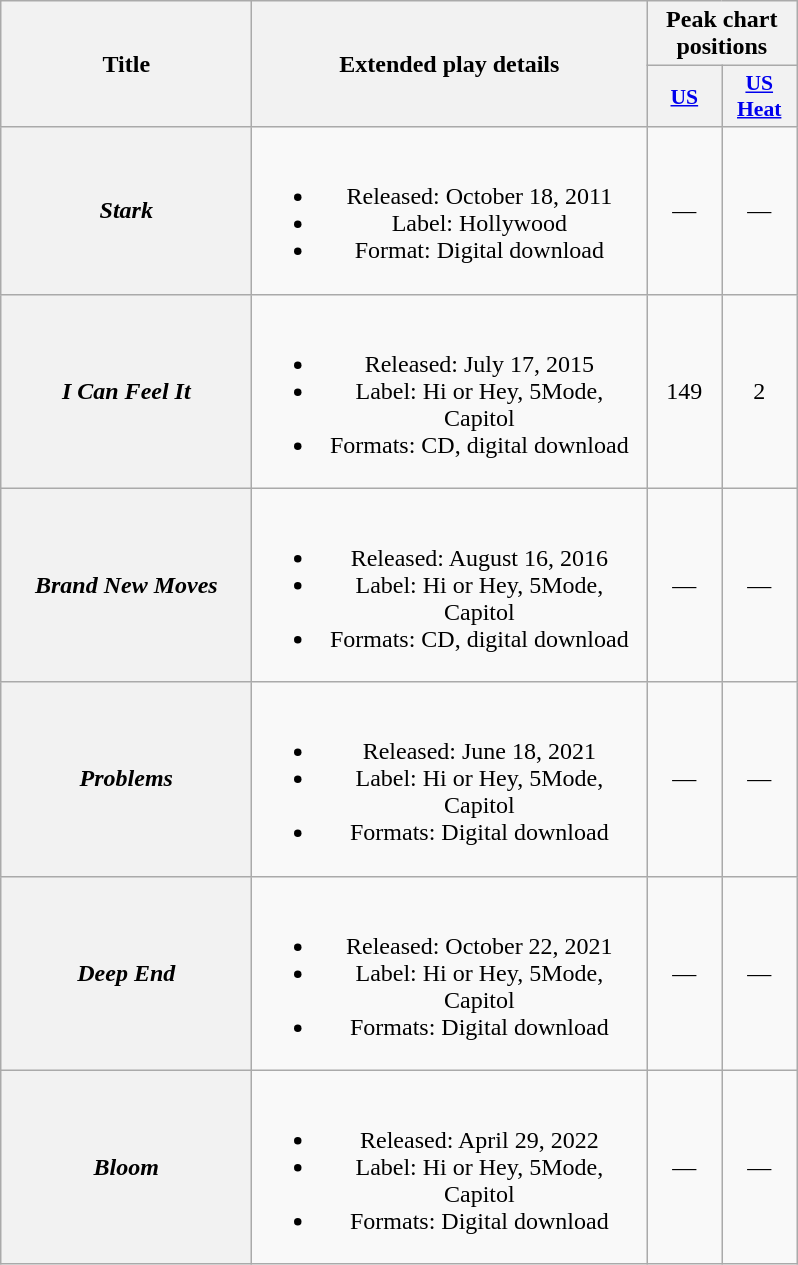<table class="wikitable plainrowheaders" style="text-align:center;">
<tr>
<th scope="col" rowspan="2" style="width:10em;">Title</th>
<th scope="col" rowspan="2" style="width:16em;">Extended play details</th>
<th scope="col" colspan="2">Peak chart positions</th>
</tr>
<tr>
<th scope="col" style="width:3em;font-size:90%;"><a href='#'>US</a><br></th>
<th scope="col" style="width:3em;font-size:90%;"><a href='#'>US Heat</a><br></th>
</tr>
<tr>
<th scope="row"><em>Stark</em> <br> </th>
<td><br><ul><li>Released: October 18, 2011</li><li>Label: Hollywood</li><li>Format: Digital download</li></ul></td>
<td>—</td>
<td>—</td>
</tr>
<tr>
<th scope="row"><em>I Can Feel It</em></th>
<td><br><ul><li>Released: July 17, 2015</li><li>Label: Hi or Hey, 5Mode, Capitol</li><li>Formats: CD, digital download</li></ul></td>
<td>149</td>
<td>2</td>
</tr>
<tr>
<th scope="row"><em>Brand New Moves</em></th>
<td><br><ul><li>Released: August 16, 2016</li><li>Label: Hi or Hey, 5Mode, Capitol</li><li>Formats: CD, digital download</li></ul></td>
<td>—</td>
<td>—</td>
</tr>
<tr>
<th scope="row"><em>Problems</em></th>
<td><br><ul><li>Released: June 18, 2021</li><li>Label: Hi or Hey, 5Mode, Capitol</li><li>Formats: Digital download</li></ul></td>
<td>—</td>
<td>—</td>
</tr>
<tr>
<th scope="row"><em>Deep End</em></th>
<td><br><ul><li>Released: October 22, 2021</li><li>Label: Hi or Hey, 5Mode, Capitol</li><li>Formats: Digital download</li></ul></td>
<td>—</td>
<td>—</td>
</tr>
<tr>
<th scope="row"><em>Bloom</em></th>
<td><br><ul><li>Released: April 29, 2022</li><li>Label: Hi or Hey, 5Mode, Capitol</li><li>Formats: Digital download</li></ul></td>
<td>—</td>
<td>—</td>
</tr>
</table>
